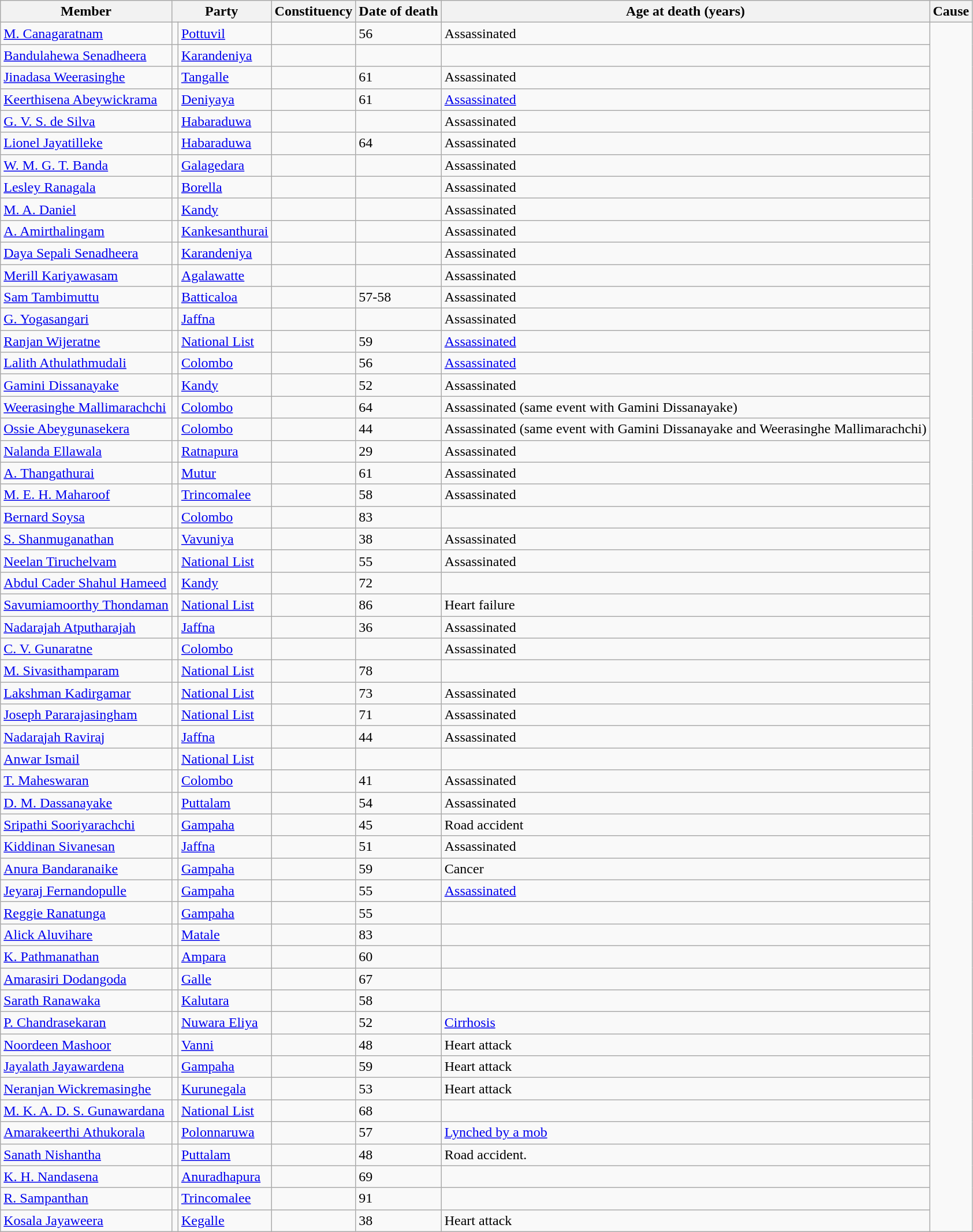<table class="wikitable sortable">
<tr>
<th>Member</th>
<th colspan=2>Party</th>
<th>Constituency</th>
<th>Date of death</th>
<th>Age at death (years)</th>
<th>Cause</th>
</tr>
<tr>
<td><a href='#'>M. Canagaratnam</a></td>
<td></td>
<td><a href='#'>Pottuvil</a></td>
<td></td>
<td>56</td>
<td>Assassinated</td>
</tr>
<tr>
<td><a href='#'>Bandulahewa Senadheera</a></td>
<td></td>
<td><a href='#'>Karandeniya</a></td>
<td></td>
<td></td>
<td></td>
</tr>
<tr>
<td><a href='#'>Jinadasa Weerasinghe</a></td>
<td></td>
<td><a href='#'>Tangalle</a></td>
<td></td>
<td>61</td>
<td>Assassinated</td>
</tr>
<tr>
<td><a href='#'>Keerthisena Abeywickrama</a></td>
<td></td>
<td><a href='#'>Deniyaya</a></td>
<td></td>
<td>61</td>
<td><a href='#'>Assassinated</a></td>
</tr>
<tr>
<td><a href='#'>G. V. S. de Silva</a></td>
<td></td>
<td><a href='#'>Habaraduwa</a></td>
<td></td>
<td></td>
<td>Assassinated</td>
</tr>
<tr>
<td><a href='#'>Lionel Jayatilleke</a></td>
<td></td>
<td><a href='#'>Habaraduwa</a></td>
<td></td>
<td>64</td>
<td>Assassinated</td>
</tr>
<tr>
<td><a href='#'>W. M. G. T. Banda</a></td>
<td></td>
<td><a href='#'>Galagedara</a></td>
<td></td>
<td></td>
<td>Assassinated</td>
</tr>
<tr>
<td><a href='#'>Lesley Ranagala</a></td>
<td></td>
<td><a href='#'>Borella</a></td>
<td></td>
<td></td>
<td>Assassinated</td>
</tr>
<tr>
<td><a href='#'>M. A. Daniel</a></td>
<td></td>
<td><a href='#'>Kandy</a></td>
<td></td>
<td></td>
<td>Assassinated</td>
</tr>
<tr>
<td><a href='#'>A. Amirthalingam</a></td>
<td></td>
<td><a href='#'>Kankesanthurai</a></td>
<td></td>
<td></td>
<td>Assassinated</td>
</tr>
<tr>
<td><a href='#'>Daya Sepali Senadheera</a></td>
<td></td>
<td><a href='#'>Karandeniya</a></td>
<td></td>
<td></td>
<td>Assassinated</td>
</tr>
<tr>
<td><a href='#'>Merill Kariyawasam</a></td>
<td></td>
<td><a href='#'>Agalawatte</a></td>
<td></td>
<td></td>
<td>Assassinated</td>
</tr>
<tr>
<td><a href='#'>Sam Tambimuttu</a></td>
<td></td>
<td><a href='#'>Batticaloa</a></td>
<td></td>
<td>57-58</td>
<td>Assassinated</td>
</tr>
<tr>
<td><a href='#'>G. Yogasangari</a></td>
<td></td>
<td><a href='#'>Jaffna</a></td>
<td></td>
<td></td>
<td>Assassinated</td>
</tr>
<tr>
<td><a href='#'>Ranjan Wijeratne</a></td>
<td></td>
<td><a href='#'>National List</a></td>
<td></td>
<td>59</td>
<td><a href='#'>Assassinated</a></td>
</tr>
<tr>
<td><a href='#'>Lalith Athulathmudali</a></td>
<td></td>
<td><a href='#'>Colombo</a></td>
<td></td>
<td>56</td>
<td><a href='#'>Assassinated</a></td>
</tr>
<tr>
<td><a href='#'>Gamini Dissanayake</a></td>
<td></td>
<td><a href='#'>Kandy</a></td>
<td></td>
<td>52</td>
<td>Assassinated</td>
</tr>
<tr>
<td><a href='#'>Weerasinghe Mallimarachchi</a></td>
<td></td>
<td><a href='#'>Colombo</a></td>
<td></td>
<td>64</td>
<td>Assassinated (same event with Gamini Dissanayake)</td>
</tr>
<tr>
<td><a href='#'>Ossie Abeygunasekera</a></td>
<td></td>
<td><a href='#'>Colombo</a></td>
<td></td>
<td>44</td>
<td>Assassinated (same event with Gamini Dissanayake and Weerasinghe Mallimarachchi)</td>
</tr>
<tr>
<td><a href='#'>Nalanda Ellawala</a></td>
<td></td>
<td><a href='#'>Ratnapura</a></td>
<td></td>
<td>29</td>
<td>Assassinated</td>
</tr>
<tr>
<td><a href='#'>A. Thangathurai</a></td>
<td></td>
<td><a href='#'>Mutur</a></td>
<td></td>
<td>61</td>
<td>Assassinated</td>
</tr>
<tr>
<td><a href='#'>M. E. H. Maharoof</a></td>
<td></td>
<td><a href='#'>Trincomalee</a></td>
<td></td>
<td>58</td>
<td>Assassinated</td>
</tr>
<tr>
<td><a href='#'>Bernard Soysa</a></td>
<td></td>
<td><a href='#'>Colombo</a></td>
<td></td>
<td>83</td>
<td></td>
</tr>
<tr>
<td><a href='#'>S. Shanmuganathan</a></td>
<td></td>
<td><a href='#'>Vavuniya</a></td>
<td></td>
<td>38</td>
<td>Assassinated</td>
</tr>
<tr>
<td><a href='#'>Neelan Tiruchelvam</a></td>
<td></td>
<td><a href='#'>National List</a></td>
<td></td>
<td>55</td>
<td>Assassinated</td>
</tr>
<tr>
<td><a href='#'>Abdul Cader Shahul Hameed</a></td>
<td></td>
<td><a href='#'>Kandy</a></td>
<td></td>
<td>72</td>
<td></td>
</tr>
<tr>
<td><a href='#'>Savumiamoorthy Thondaman</a></td>
<td></td>
<td><a href='#'>National List</a></td>
<td></td>
<td>86</td>
<td>Heart failure</td>
</tr>
<tr>
<td><a href='#'>Nadarajah Atputharajah</a></td>
<td></td>
<td><a href='#'>Jaffna</a></td>
<td></td>
<td>36</td>
<td>Assassinated</td>
</tr>
<tr>
<td><a href='#'>C. V. Gunaratne</a></td>
<td></td>
<td><a href='#'>Colombo</a></td>
<td></td>
<td></td>
<td>Assassinated</td>
</tr>
<tr>
<td><a href='#'>M. Sivasithamparam</a></td>
<td></td>
<td><a href='#'>National List</a></td>
<td></td>
<td>78</td>
<td></td>
</tr>
<tr>
<td><a href='#'>Lakshman Kadirgamar</a></td>
<td></td>
<td><a href='#'>National List</a></td>
<td></td>
<td>73</td>
<td>Assassinated</td>
</tr>
<tr>
<td><a href='#'>Joseph Pararajasingham</a></td>
<td></td>
<td><a href='#'>National List</a></td>
<td></td>
<td>71</td>
<td>Assassinated</td>
</tr>
<tr>
<td><a href='#'>Nadarajah Raviraj</a></td>
<td></td>
<td><a href='#'>Jaffna</a></td>
<td></td>
<td>44</td>
<td>Assassinated</td>
</tr>
<tr>
<td><a href='#'>Anwar Ismail</a></td>
<td></td>
<td><a href='#'>National List</a></td>
<td></td>
<td></td>
<td></td>
</tr>
<tr>
<td><a href='#'>T. Maheswaran</a></td>
<td></td>
<td><a href='#'>Colombo</a></td>
<td></td>
<td>41</td>
<td>Assassinated</td>
</tr>
<tr>
<td><a href='#'>D. M. Dassanayake</a></td>
<td></td>
<td><a href='#'>Puttalam</a></td>
<td></td>
<td>54</td>
<td>Assassinated</td>
</tr>
<tr>
<td><a href='#'>Sripathi Sooriyarachchi</a></td>
<td></td>
<td><a href='#'>Gampaha</a></td>
<td></td>
<td>45</td>
<td>Road accident</td>
</tr>
<tr>
<td><a href='#'>Kiddinan Sivanesan</a></td>
<td></td>
<td><a href='#'>Jaffna</a></td>
<td></td>
<td>51</td>
<td>Assassinated</td>
</tr>
<tr>
<td><a href='#'>Anura Bandaranaike</a></td>
<td></td>
<td><a href='#'>Gampaha</a></td>
<td></td>
<td>59</td>
<td>Cancer</td>
</tr>
<tr>
<td><a href='#'>Jeyaraj Fernandopulle</a></td>
<td></td>
<td><a href='#'>Gampaha</a></td>
<td></td>
<td>55</td>
<td><a href='#'>Assassinated</a></td>
</tr>
<tr>
<td><a href='#'>Reggie Ranatunga</a></td>
<td></td>
<td><a href='#'>Gampaha</a></td>
<td></td>
<td>55</td>
<td></td>
</tr>
<tr>
<td><a href='#'>Alick Aluvihare</a></td>
<td></td>
<td><a href='#'>Matale</a></td>
<td></td>
<td>83</td>
<td></td>
</tr>
<tr>
<td><a href='#'>K. Pathmanathan</a></td>
<td></td>
<td><a href='#'>Ampara</a></td>
<td></td>
<td>60</td>
<td></td>
</tr>
<tr>
<td><a href='#'>Amarasiri Dodangoda</a></td>
<td></td>
<td><a href='#'>Galle</a></td>
<td></td>
<td>67</td>
<td></td>
</tr>
<tr>
<td><a href='#'>Sarath Ranawaka</a></td>
<td></td>
<td><a href='#'>Kalutara</a></td>
<td></td>
<td>58</td>
<td></td>
</tr>
<tr>
<td><a href='#'>P. Chandrasekaran</a></td>
<td></td>
<td><a href='#'>Nuwara Eliya</a></td>
<td></td>
<td>52</td>
<td><a href='#'>Cirrhosis</a></td>
</tr>
<tr>
<td><a href='#'>Noordeen Mashoor</a></td>
<td></td>
<td><a href='#'>Vanni</a></td>
<td></td>
<td>48</td>
<td>Heart attack</td>
</tr>
<tr>
<td><a href='#'>Jayalath Jayawardena</a></td>
<td></td>
<td><a href='#'>Gampaha</a></td>
<td></td>
<td>59</td>
<td>Heart attack</td>
</tr>
<tr>
<td><a href='#'>Neranjan Wickremasinghe</a></td>
<td></td>
<td><a href='#'>Kurunegala</a></td>
<td></td>
<td>53</td>
<td>Heart attack</td>
</tr>
<tr>
<td><a href='#'>M. K. A. D. S. Gunawardana</a></td>
<td></td>
<td><a href='#'>National List</a></td>
<td></td>
<td>68</td>
<td></td>
</tr>
<tr>
<td><a href='#'>Amarakeerthi Athukorala</a></td>
<td></td>
<td><a href='#'>Polonnaruwa</a></td>
<td></td>
<td>57</td>
<td><a href='#'>Lynched by a mob</a></td>
</tr>
<tr>
<td><a href='#'>Sanath Nishantha</a></td>
<td></td>
<td><a href='#'>Puttalam</a></td>
<td></td>
<td>48</td>
<td>Road accident.</td>
</tr>
<tr>
<td><a href='#'>K. H. Nandasena</a></td>
<td></td>
<td><a href='#'>Anuradhapura</a></td>
<td></td>
<td>69</td>
<td></td>
</tr>
<tr>
<td><a href='#'>R. Sampanthan</a></td>
<td></td>
<td><a href='#'>Trincomalee</a></td>
<td></td>
<td>91</td>
<td></td>
</tr>
<tr>
<td><a href='#'>Kosala Jayaweera</a></td>
<td></td>
<td><a href='#'>Kegalle</a></td>
<td></td>
<td>38</td>
<td>Heart attack</td>
</tr>
</table>
